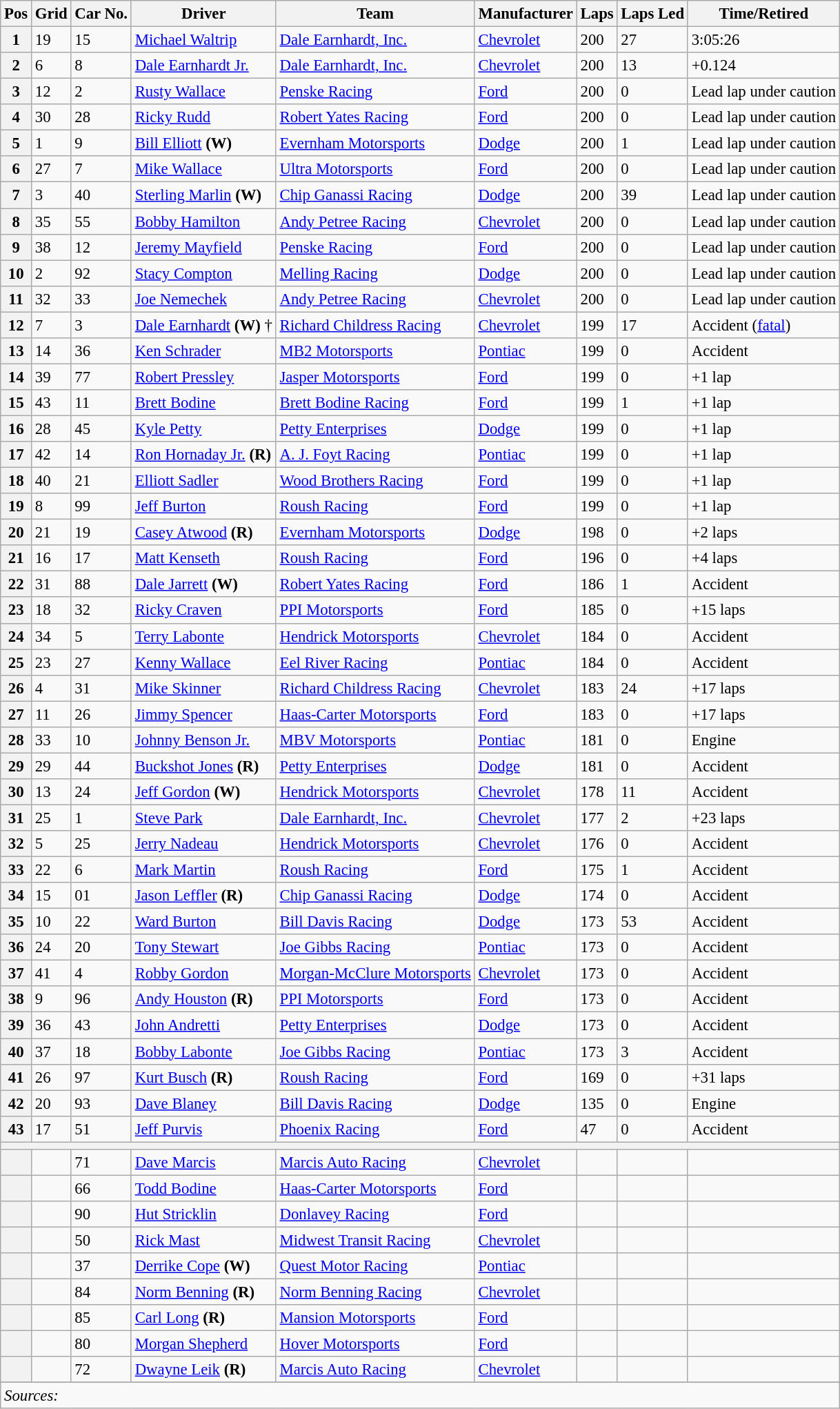<table class="sortable wikitable" style="font-size:95%">
<tr>
<th>Pos</th>
<th>Grid</th>
<th>Car No.</th>
<th>Driver</th>
<th>Team</th>
<th>Manufacturer</th>
<th>Laps</th>
<th>Laps Led</th>
<th>Time/Retired</th>
</tr>
<tr>
<th>1</th>
<td>19</td>
<td>15</td>
<td><a href='#'>Michael Waltrip</a></td>
<td><a href='#'>Dale Earnhardt, Inc.</a></td>
<td><a href='#'>Chevrolet</a></td>
<td>200</td>
<td>27</td>
<td>3:05:26</td>
</tr>
<tr>
<th>2</th>
<td>6</td>
<td>8</td>
<td><a href='#'>Dale Earnhardt Jr.</a></td>
<td><a href='#'>Dale Earnhardt, Inc.</a></td>
<td><a href='#'>Chevrolet</a></td>
<td>200</td>
<td>13</td>
<td>+0.124</td>
</tr>
<tr>
<th>3</th>
<td>12</td>
<td>2</td>
<td><a href='#'>Rusty Wallace</a></td>
<td><a href='#'>Penske Racing</a></td>
<td><a href='#'>Ford</a></td>
<td>200</td>
<td>0</td>
<td>Lead lap under caution</td>
</tr>
<tr>
<th>4</th>
<td>30</td>
<td>28</td>
<td><a href='#'>Ricky Rudd</a></td>
<td><a href='#'>Robert Yates Racing</a></td>
<td><a href='#'>Ford</a></td>
<td>200</td>
<td>0</td>
<td>Lead lap under caution</td>
</tr>
<tr>
<th>5</th>
<td>1</td>
<td>9</td>
<td><a href='#'>Bill Elliott</a> <strong>(W)</strong></td>
<td><a href='#'>Evernham Motorsports</a></td>
<td><a href='#'>Dodge</a></td>
<td>200</td>
<td>1</td>
<td>Lead lap under caution</td>
</tr>
<tr>
<th>6</th>
<td>27</td>
<td>7</td>
<td><a href='#'>Mike Wallace</a></td>
<td><a href='#'>Ultra Motorsports</a></td>
<td><a href='#'>Ford</a></td>
<td>200</td>
<td>0</td>
<td>Lead lap under caution</td>
</tr>
<tr>
<th>7</th>
<td>3</td>
<td>40</td>
<td><a href='#'>Sterling Marlin</a> <strong>(W)</strong></td>
<td><a href='#'>Chip Ganassi Racing</a></td>
<td><a href='#'>Dodge</a></td>
<td>200</td>
<td>39</td>
<td>Lead lap under caution</td>
</tr>
<tr>
<th>8</th>
<td>35</td>
<td>55</td>
<td><a href='#'>Bobby Hamilton</a></td>
<td><a href='#'>Andy Petree Racing</a></td>
<td><a href='#'>Chevrolet</a></td>
<td>200</td>
<td>0</td>
<td>Lead lap under caution</td>
</tr>
<tr>
<th>9</th>
<td>38</td>
<td>12</td>
<td><a href='#'>Jeremy Mayfield</a></td>
<td><a href='#'>Penske Racing</a></td>
<td><a href='#'>Ford</a></td>
<td>200</td>
<td>0</td>
<td>Lead lap under caution</td>
</tr>
<tr>
<th>10</th>
<td>2</td>
<td>92</td>
<td><a href='#'>Stacy Compton</a></td>
<td><a href='#'>Melling Racing</a></td>
<td><a href='#'>Dodge</a></td>
<td>200</td>
<td>0</td>
<td>Lead lap under caution</td>
</tr>
<tr>
<th>11</th>
<td>32</td>
<td>33</td>
<td><a href='#'>Joe Nemechek</a></td>
<td><a href='#'>Andy Petree Racing</a></td>
<td><a href='#'>Chevrolet</a></td>
<td>200</td>
<td>0</td>
<td>Lead lap under caution</td>
</tr>
<tr>
<th>12</th>
<td>7</td>
<td>3</td>
<td><a href='#'>Dale Earnhardt</a> <strong>(W)</strong> †</td>
<td><a href='#'>Richard Childress Racing</a></td>
<td><a href='#'>Chevrolet</a></td>
<td>199</td>
<td>17</td>
<td>Accident (<a href='#'>fatal</a>)</td>
</tr>
<tr>
<th>13</th>
<td>14</td>
<td>36</td>
<td><a href='#'>Ken Schrader</a></td>
<td><a href='#'>MB2 Motorsports</a></td>
<td><a href='#'>Pontiac</a></td>
<td>199</td>
<td>0</td>
<td>Accident</td>
</tr>
<tr>
<th>14</th>
<td>39</td>
<td>77</td>
<td><a href='#'>Robert Pressley</a></td>
<td><a href='#'>Jasper Motorsports</a></td>
<td><a href='#'>Ford</a></td>
<td>199</td>
<td>0</td>
<td>+1 lap</td>
</tr>
<tr>
<th>15</th>
<td>43</td>
<td>11</td>
<td><a href='#'>Brett Bodine</a></td>
<td><a href='#'>Brett Bodine Racing</a></td>
<td><a href='#'>Ford</a></td>
<td>199</td>
<td>1</td>
<td>+1 lap</td>
</tr>
<tr>
<th>16</th>
<td>28</td>
<td>45</td>
<td><a href='#'>Kyle Petty</a></td>
<td><a href='#'>Petty Enterprises</a></td>
<td><a href='#'>Dodge</a></td>
<td>199</td>
<td>0</td>
<td>+1 lap</td>
</tr>
<tr>
<th>17</th>
<td>42</td>
<td>14</td>
<td><a href='#'>Ron Hornaday Jr.</a> <strong>(R)</strong></td>
<td><a href='#'>A. J. Foyt Racing</a></td>
<td><a href='#'>Pontiac</a></td>
<td>199</td>
<td>0</td>
<td>+1 lap</td>
</tr>
<tr>
<th>18</th>
<td>40</td>
<td>21</td>
<td><a href='#'>Elliott Sadler</a></td>
<td><a href='#'>Wood Brothers Racing</a></td>
<td><a href='#'>Ford</a></td>
<td>199</td>
<td>0</td>
<td>+1 lap</td>
</tr>
<tr>
<th>19</th>
<td>8</td>
<td>99</td>
<td><a href='#'>Jeff Burton</a></td>
<td><a href='#'>Roush Racing</a></td>
<td><a href='#'>Ford</a></td>
<td>199</td>
<td>0</td>
<td>+1 lap</td>
</tr>
<tr>
<th>20</th>
<td>21</td>
<td>19</td>
<td><a href='#'>Casey Atwood</a> <strong>(R)</strong></td>
<td><a href='#'>Evernham Motorsports</a></td>
<td><a href='#'>Dodge</a></td>
<td>198</td>
<td>0</td>
<td>+2 laps</td>
</tr>
<tr>
<th>21</th>
<td>16</td>
<td>17</td>
<td><a href='#'>Matt Kenseth</a></td>
<td><a href='#'>Roush Racing</a></td>
<td><a href='#'>Ford</a></td>
<td>196</td>
<td>0</td>
<td>+4 laps</td>
</tr>
<tr>
<th>22</th>
<td>31</td>
<td>88</td>
<td><a href='#'>Dale Jarrett</a> <strong>(W)</strong></td>
<td><a href='#'>Robert Yates Racing</a></td>
<td><a href='#'>Ford</a></td>
<td>186</td>
<td>1</td>
<td>Accident</td>
</tr>
<tr>
<th>23</th>
<td>18</td>
<td>32</td>
<td><a href='#'>Ricky Craven</a></td>
<td><a href='#'>PPI Motorsports</a></td>
<td><a href='#'>Ford</a></td>
<td>185</td>
<td>0</td>
<td>+15 laps</td>
</tr>
<tr>
<th>24</th>
<td>34</td>
<td>5</td>
<td><a href='#'>Terry Labonte</a></td>
<td><a href='#'>Hendrick Motorsports</a></td>
<td><a href='#'>Chevrolet</a></td>
<td>184</td>
<td>0</td>
<td>Accident</td>
</tr>
<tr>
<th>25</th>
<td>23</td>
<td>27</td>
<td><a href='#'>Kenny Wallace</a></td>
<td><a href='#'>Eel River Racing</a></td>
<td><a href='#'>Pontiac</a></td>
<td>184</td>
<td>0</td>
<td>Accident</td>
</tr>
<tr>
<th>26</th>
<td>4</td>
<td>31</td>
<td><a href='#'>Mike Skinner</a></td>
<td><a href='#'>Richard Childress Racing</a></td>
<td><a href='#'>Chevrolet</a></td>
<td>183</td>
<td>24</td>
<td>+17 laps</td>
</tr>
<tr>
<th>27</th>
<td>11</td>
<td>26</td>
<td><a href='#'>Jimmy Spencer</a></td>
<td><a href='#'>Haas-Carter Motorsports</a></td>
<td><a href='#'>Ford</a></td>
<td>183</td>
<td>0</td>
<td>+17 laps</td>
</tr>
<tr>
<th>28</th>
<td>33</td>
<td>10</td>
<td><a href='#'>Johnny Benson Jr.</a></td>
<td><a href='#'>MBV Motorsports</a></td>
<td><a href='#'>Pontiac</a></td>
<td>181</td>
<td>0</td>
<td>Engine</td>
</tr>
<tr>
<th>29</th>
<td>29</td>
<td>44</td>
<td><a href='#'>Buckshot Jones</a> <strong>(R)</strong></td>
<td><a href='#'>Petty Enterprises</a></td>
<td><a href='#'>Dodge</a></td>
<td>181</td>
<td>0</td>
<td>Accident</td>
</tr>
<tr>
<th>30</th>
<td>13</td>
<td>24</td>
<td><a href='#'>Jeff Gordon</a> <strong>(W)</strong></td>
<td><a href='#'>Hendrick Motorsports</a></td>
<td><a href='#'>Chevrolet</a></td>
<td>178</td>
<td>11</td>
<td>Accident</td>
</tr>
<tr>
<th>31</th>
<td>25</td>
<td>1</td>
<td><a href='#'>Steve Park</a></td>
<td><a href='#'>Dale Earnhardt, Inc.</a></td>
<td><a href='#'>Chevrolet</a></td>
<td>177</td>
<td>2</td>
<td>+23 laps</td>
</tr>
<tr>
<th>32</th>
<td>5</td>
<td>25</td>
<td><a href='#'>Jerry Nadeau</a></td>
<td><a href='#'>Hendrick Motorsports</a></td>
<td><a href='#'>Chevrolet</a></td>
<td>176</td>
<td>0</td>
<td>Accident</td>
</tr>
<tr>
<th>33</th>
<td>22</td>
<td>6</td>
<td><a href='#'>Mark Martin</a></td>
<td><a href='#'>Roush Racing</a></td>
<td><a href='#'>Ford</a></td>
<td>175</td>
<td>1</td>
<td>Accident</td>
</tr>
<tr>
<th>34</th>
<td>15</td>
<td>01</td>
<td><a href='#'>Jason Leffler</a> <strong>(R)</strong></td>
<td><a href='#'>Chip Ganassi Racing</a></td>
<td><a href='#'>Dodge</a></td>
<td>174</td>
<td>0</td>
<td>Accident</td>
</tr>
<tr>
<th>35</th>
<td>10</td>
<td>22</td>
<td><a href='#'>Ward Burton</a></td>
<td><a href='#'>Bill Davis Racing</a></td>
<td><a href='#'>Dodge</a></td>
<td>173</td>
<td>53</td>
<td>Accident</td>
</tr>
<tr>
<th>36</th>
<td>24</td>
<td>20</td>
<td><a href='#'>Tony Stewart</a></td>
<td><a href='#'>Joe Gibbs Racing</a></td>
<td><a href='#'>Pontiac</a></td>
<td>173</td>
<td>0</td>
<td>Accident</td>
</tr>
<tr>
<th>37</th>
<td>41</td>
<td>4</td>
<td><a href='#'>Robby Gordon</a></td>
<td><a href='#'>Morgan-McClure Motorsports</a></td>
<td><a href='#'>Chevrolet</a></td>
<td>173</td>
<td>0</td>
<td>Accident</td>
</tr>
<tr>
<th>38</th>
<td>9</td>
<td>96</td>
<td><a href='#'>Andy Houston</a> <strong>(R)</strong></td>
<td><a href='#'>PPI Motorsports</a></td>
<td><a href='#'>Ford</a></td>
<td>173</td>
<td>0</td>
<td>Accident</td>
</tr>
<tr>
<th>39</th>
<td>36</td>
<td>43</td>
<td><a href='#'>John Andretti</a></td>
<td><a href='#'>Petty Enterprises</a></td>
<td><a href='#'>Dodge</a></td>
<td>173</td>
<td>0</td>
<td>Accident</td>
</tr>
<tr>
<th>40</th>
<td>37</td>
<td>18</td>
<td><a href='#'>Bobby Labonte</a></td>
<td><a href='#'>Joe Gibbs Racing</a></td>
<td><a href='#'>Pontiac</a></td>
<td>173</td>
<td>3</td>
<td>Accident</td>
</tr>
<tr>
<th>41</th>
<td>26</td>
<td>97</td>
<td><a href='#'>Kurt Busch</a> <strong>(R)</strong></td>
<td><a href='#'>Roush Racing</a></td>
<td><a href='#'>Ford</a></td>
<td>169</td>
<td>0</td>
<td>+31 laps</td>
</tr>
<tr>
<th>42</th>
<td>20</td>
<td>93</td>
<td><a href='#'>Dave Blaney</a></td>
<td><a href='#'>Bill Davis Racing</a></td>
<td><a href='#'>Dodge</a></td>
<td>135</td>
<td>0</td>
<td>Engine</td>
</tr>
<tr>
<th>43</th>
<td>17</td>
<td>51</td>
<td><a href='#'>Jeff Purvis</a></td>
<td><a href='#'>Phoenix Racing</a></td>
<td><a href='#'>Ford</a></td>
<td>47</td>
<td>0</td>
<td>Accident</td>
</tr>
<tr>
<th colspan="10"></th>
</tr>
<tr>
<th></th>
<td></td>
<td>71</td>
<td><a href='#'>Dave Marcis</a></td>
<td><a href='#'>Marcis Auto Racing</a></td>
<td><a href='#'>Chevrolet</a></td>
<td></td>
<td></td>
<td></td>
</tr>
<tr>
<th></th>
<td></td>
<td>66</td>
<td><a href='#'>Todd Bodine</a></td>
<td><a href='#'>Haas-Carter Motorsports</a></td>
<td><a href='#'>Ford</a></td>
<td></td>
<td></td>
<td></td>
</tr>
<tr>
<th></th>
<td></td>
<td>90</td>
<td><a href='#'>Hut Stricklin</a></td>
<td><a href='#'>Donlavey Racing</a></td>
<td><a href='#'>Ford</a></td>
<td></td>
<td></td>
<td></td>
</tr>
<tr>
<th></th>
<td></td>
<td>50</td>
<td><a href='#'>Rick Mast</a></td>
<td><a href='#'>Midwest Transit Racing</a></td>
<td><a href='#'>Chevrolet</a></td>
<td></td>
<td></td>
<td></td>
</tr>
<tr>
<th></th>
<td></td>
<td>37</td>
<td><a href='#'>Derrike Cope</a> <strong>(W)</strong></td>
<td><a href='#'>Quest Motor Racing</a></td>
<td><a href='#'>Pontiac</a></td>
<td></td>
<td></td>
<td></td>
</tr>
<tr>
<th></th>
<td></td>
<td>84</td>
<td><a href='#'>Norm Benning</a> <strong>(R)</strong></td>
<td><a href='#'>Norm Benning Racing</a></td>
<td><a href='#'>Chevrolet</a></td>
<td></td>
<td></td>
<td></td>
</tr>
<tr>
<th></th>
<td></td>
<td>85</td>
<td><a href='#'>Carl Long</a> <strong>(R)</strong></td>
<td><a href='#'>Mansion Motorsports</a></td>
<td><a href='#'>Ford</a></td>
<td></td>
<td></td>
<td></td>
</tr>
<tr>
<th></th>
<td></td>
<td>80</td>
<td><a href='#'>Morgan Shepherd</a></td>
<td><a href='#'>Hover Motorsports</a></td>
<td><a href='#'>Ford</a></td>
<td></td>
<td></td>
<td></td>
</tr>
<tr>
<th></th>
<td></td>
<td>72</td>
<td><a href='#'>Dwayne Leik</a> <strong>(R)</strong></td>
<td><a href='#'>Marcis Auto Racing</a></td>
<td><a href='#'>Chevrolet</a></td>
<td></td>
<td></td>
<td></td>
</tr>
<tr>
</tr>
<tr class="sortbottom">
<td colspan="10"><em>Sources:</em></td>
</tr>
</table>
